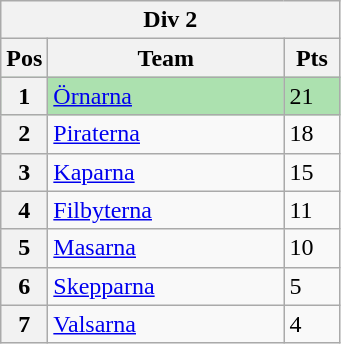<table class="wikitable">
<tr>
<th colspan="3">Div 2</th>
</tr>
<tr>
<th width=20>Pos</th>
<th width=150>Team</th>
<th width=30>Pts</th>
</tr>
<tr style="background:#ACE1AF;">
<th>1</th>
<td><a href='#'>Örnarna</a></td>
<td>21</td>
</tr>
<tr>
<th>2</th>
<td><a href='#'>Piraterna</a></td>
<td>18</td>
</tr>
<tr>
<th>3</th>
<td><a href='#'>Kaparna</a></td>
<td>15</td>
</tr>
<tr>
<th>4</th>
<td><a href='#'>Filbyterna</a></td>
<td>11</td>
</tr>
<tr>
<th>5</th>
<td><a href='#'>Masarna</a></td>
<td>10</td>
</tr>
<tr>
<th>6</th>
<td><a href='#'>Skepparna</a></td>
<td>5</td>
</tr>
<tr>
<th>7</th>
<td><a href='#'>Valsarna</a></td>
<td>4</td>
</tr>
</table>
